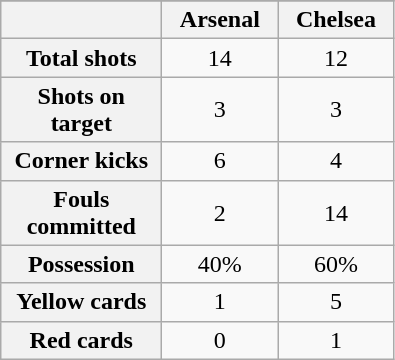<table class="wikitable plainrowheaders" style="text-align: center">
<tr>
</tr>
<tr>
<th scope=col width=100></th>
<th scope=col width=70>Arsenal</th>
<th scope=col width=70>Chelsea</th>
</tr>
<tr>
<th scope=row>Total shots</th>
<td>14</td>
<td>12</td>
</tr>
<tr>
<th scope=row>Shots on target</th>
<td>3</td>
<td>3</td>
</tr>
<tr>
<th scope=row>Corner kicks</th>
<td>6</td>
<td>4</td>
</tr>
<tr>
<th scope=row>Fouls committed</th>
<td>2</td>
<td>14</td>
</tr>
<tr>
<th scope=row>Possession</th>
<td>40%</td>
<td>60%</td>
</tr>
<tr>
<th scope=row>Yellow cards</th>
<td>1</td>
<td>5</td>
</tr>
<tr>
<th scope=row>Red cards</th>
<td>0</td>
<td>1</td>
</tr>
</table>
